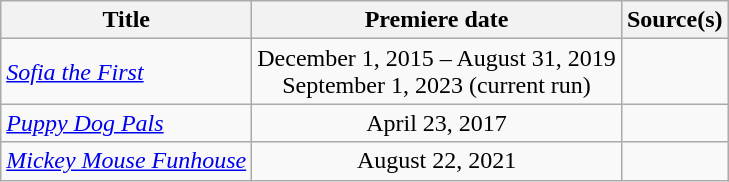<table class="wikitable sortable" style="text-align: center;">
<tr>
<th>Title</th>
<th>Premiere date</th>
<th>Source(s)</th>
</tr>
<tr>
<td scope="row" style="text-align:left;"><em><a href='#'>Sofia the First</a></em></td>
<td>December 1, 2015 – August 31, 2019<br>September 1, 2023 (current run)</td>
<td></td>
</tr>
<tr>
<td scope="row" style="text-align:left;"><em><a href='#'>Puppy Dog Pals</a></em></td>
<td>April 23, 2017</td>
<td></td>
</tr>
<tr>
<td scope="row" style="text-align:left;"><em><a href='#'>Mickey Mouse Funhouse</a></em></td>
<td>August 22, 2021</td>
<td></td>
</tr>
</table>
